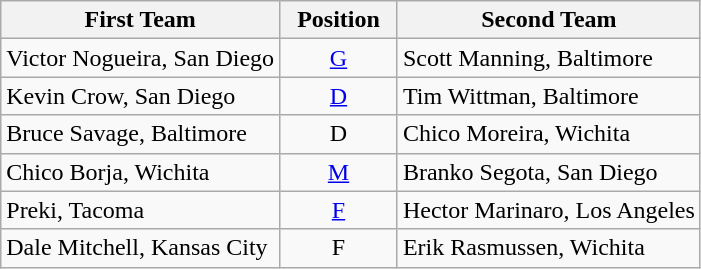<table class="wikitable">
<tr>
<th>First Team</th>
<th>  Position  </th>
<th>Second Team</th>
</tr>
<tr>
<td>Victor Nogueira, San Diego</td>
<td align=center><a href='#'>G</a></td>
<td>Scott Manning, Baltimore</td>
</tr>
<tr>
<td>Kevin Crow, San Diego</td>
<td align=center><a href='#'>D</a></td>
<td>Tim Wittman, Baltimore</td>
</tr>
<tr>
<td>Bruce Savage, Baltimore</td>
<td align=center>D</td>
<td>Chico Moreira, Wichita</td>
</tr>
<tr>
<td>Chico Borja, Wichita</td>
<td align=center><a href='#'>M</a></td>
<td>Branko Segota, San Diego</td>
</tr>
<tr>
<td>Preki, Tacoma</td>
<td align=center><a href='#'>F</a></td>
<td>Hector Marinaro, Los Angeles</td>
</tr>
<tr>
<td>Dale Mitchell, Kansas City</td>
<td align=center>F</td>
<td>Erik Rasmussen, Wichita</td>
</tr>
</table>
